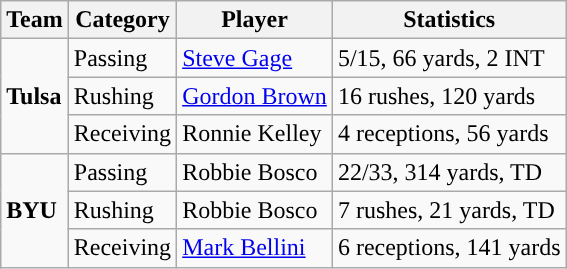<table class="wikitable" style="float: left;">
<tr>
<th>Team</th>
<th>Category</th>
<th>Player</th>
<th>Statistics</th>
</tr>
<tr>
<td rowspan=3><strong>Tulsa</strong></td>
<td>Passing</td>
<td><a href='#'>Steve Gage</a></td>
<td>5/15, 66 yards, 2 INT</td>
</tr>
<tr>
<td>Rushing</td>
<td><a href='#'>Gordon Brown</a></td>
<td>16 rushes, 120 yards</td>
</tr>
<tr>
<td>Receiving</td>
<td>Ronnie Kelley</td>
<td>4 receptions, 56 yards</td>
</tr>
<tr>
<td rowspan=3><strong>BYU</strong></td>
<td>Passing</td>
<td>Robbie Bosco</td>
<td>22/33, 314 yards, TD</td>
</tr>
<tr>
<td>Rushing</td>
<td>Robbie Bosco</td>
<td>7 rushes, 21 yards, TD</td>
</tr>
<tr>
<td>Receiving</td>
<td><a href='#'>Mark Bellini</a></td>
<td>6 receptions, 141 yards</td>
</tr>
</table>
